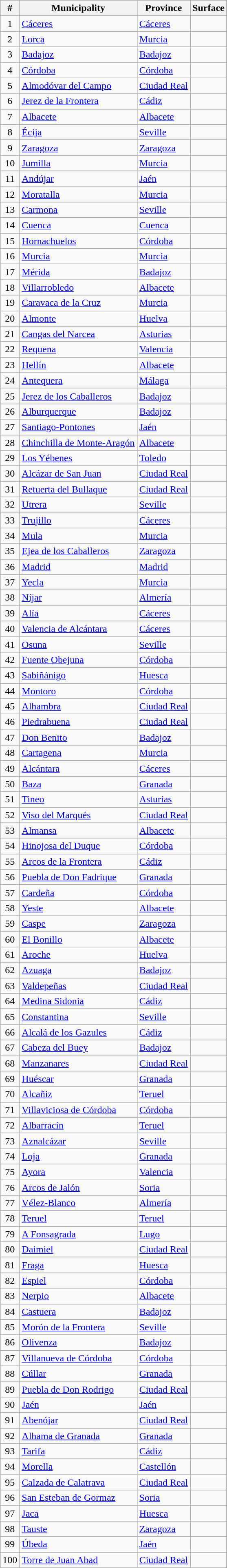<table class="wikitable sortable">
<tr>
<th>#</th>
<th>Municipality</th>
<th>Province</th>
<th>Surface<br></th>
</tr>
<tr>
<td align = "center">1</td>
<td><a href='#'>Cáceres</a></td>
<td><a href='#'>Cáceres</a></td>
<td align = "right"></td>
</tr>
<tr>
<td align = "center">2</td>
<td><a href='#'>Lorca</a></td>
<td><a href='#'>Murcia</a></td>
<td align = "right"></td>
</tr>
<tr>
<td align = "center">3</td>
<td><a href='#'>Badajoz</a></td>
<td><a href='#'>Badajoz</a></td>
<td align = "right"></td>
</tr>
<tr>
<td align = "center">4</td>
<td><a href='#'>Córdoba</a></td>
<td><a href='#'>Córdoba</a></td>
<td align = "right"></td>
</tr>
<tr>
<td align = "center">5</td>
<td><a href='#'>Almodóvar del Campo</a></td>
<td><a href='#'>Ciudad Real</a></td>
<td align = "right"></td>
</tr>
<tr>
<td align = "center">6</td>
<td><a href='#'>Jerez de la Frontera</a></td>
<td><a href='#'>Cádiz</a></td>
<td align = "right"></td>
</tr>
<tr>
<td align = "center">7</td>
<td><a href='#'>Albacete</a></td>
<td><a href='#'>Albacete</a></td>
<td align = "right"></td>
</tr>
<tr>
<td align = "center">8</td>
<td><a href='#'>Écija</a></td>
<td><a href='#'>Seville</a></td>
<td align = "right"></td>
</tr>
<tr>
<td align = "center">9</td>
<td><a href='#'>Zaragoza</a></td>
<td><a href='#'>Zaragoza</a></td>
<td align = "right"></td>
</tr>
<tr>
<td align = "center">10</td>
<td><a href='#'>Jumilla</a></td>
<td><a href='#'>Murcia</a></td>
<td align = "right"></td>
</tr>
<tr>
<td align = "center">11</td>
<td><a href='#'>Andújar</a></td>
<td><a href='#'>Jaén</a></td>
<td align = "right"></td>
</tr>
<tr>
<td align = "center">12</td>
<td><a href='#'>Moratalla</a></td>
<td><a href='#'>Murcia</a></td>
<td align = "right"></td>
</tr>
<tr>
<td align = "center">13</td>
<td><a href='#'>Carmona</a></td>
<td><a href='#'>Seville</a></td>
<td align = "right"></td>
</tr>
<tr>
<td align = "center">14</td>
<td><a href='#'>Cuenca</a></td>
<td><a href='#'>Cuenca</a></td>
<td align = "right"></td>
</tr>
<tr>
<td align = "center">15</td>
<td><a href='#'>Hornachuelos</a></td>
<td><a href='#'>Córdoba</a></td>
<td align = "right"></td>
</tr>
<tr>
<td align = "center">16</td>
<td><a href='#'>Murcia</a></td>
<td><a href='#'>Murcia</a></td>
<td align = "right"></td>
</tr>
<tr>
<td align = "center">17</td>
<td><a href='#'>Mérida</a></td>
<td><a href='#'>Badajoz</a></td>
<td align = "right"></td>
</tr>
<tr>
<td align = "center">18</td>
<td><a href='#'>Villarrobledo</a></td>
<td><a href='#'>Albacete</a></td>
<td align = "right"></td>
</tr>
<tr>
<td align = "center">19</td>
<td><a href='#'>Caravaca de la Cruz</a></td>
<td><a href='#'>Murcia</a></td>
<td align = "right"></td>
</tr>
<tr>
<td align = "center">20</td>
<td><a href='#'>Almonte</a></td>
<td><a href='#'>Huelva</a></td>
<td align = "right"></td>
</tr>
<tr>
<td align = "center">21</td>
<td><a href='#'>Cangas del Narcea</a></td>
<td><a href='#'>Asturias</a></td>
<td align = "right"></td>
</tr>
<tr>
<td align = "center">22</td>
<td><a href='#'>Requena</a></td>
<td><a href='#'>Valencia</a></td>
<td align = "right"></td>
</tr>
<tr>
<td align = "center">23</td>
<td><a href='#'>Hellín</a></td>
<td><a href='#'>Albacete</a></td>
<td align = "right"></td>
</tr>
<tr>
<td align = "center">24</td>
<td><a href='#'>Antequera</a></td>
<td><a href='#'>Málaga</a></td>
<td align = "right"></td>
</tr>
<tr>
<td align = "center">25</td>
<td><a href='#'>Jerez de los Caballeros</a></td>
<td><a href='#'>Badajoz</a></td>
<td align = "right"></td>
</tr>
<tr>
<td align = "center">26</td>
<td><a href='#'>Alburquerque</a></td>
<td><a href='#'>Badajoz</a></td>
<td align = "right"></td>
</tr>
<tr>
<td align = "center">27</td>
<td><a href='#'>Santiago-Pontones</a></td>
<td><a href='#'>Jaén</a></td>
<td align = "right"></td>
</tr>
<tr>
<td align = "center">28</td>
<td><a href='#'>Chinchilla de Monte-Aragón</a></td>
<td><a href='#'>Albacete</a></td>
<td align = "right"></td>
</tr>
<tr>
<td align = "center">29</td>
<td><a href='#'>Los Yébenes</a></td>
<td><a href='#'>Toledo</a></td>
<td align = "right"></td>
</tr>
<tr>
<td align = "center">30</td>
<td><a href='#'>Alcázar de San Juan</a></td>
<td><a href='#'>Ciudad Real</a></td>
<td align = "right"></td>
</tr>
<tr>
<td align = "center">31</td>
<td><a href='#'>Retuerta del Bullaque</a></td>
<td><a href='#'>Ciudad Real</a></td>
<td align = "right"></td>
</tr>
<tr>
<td align = "center">32</td>
<td><a href='#'>Utrera</a></td>
<td><a href='#'>Seville</a></td>
<td align = "right"></td>
</tr>
<tr>
<td align = "center">33</td>
<td><a href='#'>Trujillo</a></td>
<td><a href='#'>Cáceres</a></td>
<td align = "right"></td>
</tr>
<tr>
<td align = "center">34</td>
<td><a href='#'>Mula</a></td>
<td><a href='#'>Murcia</a></td>
<td align = "right"></td>
</tr>
<tr>
<td align = "center">35</td>
<td><a href='#'>Ejea de los Caballeros</a></td>
<td><a href='#'>Zaragoza</a></td>
<td align = "right"></td>
</tr>
<tr>
<td align = "center">36</td>
<td><a href='#'>Madrid</a></td>
<td><a href='#'>Madrid</a></td>
<td align = "right"></td>
</tr>
<tr>
<td align = "center">37</td>
<td><a href='#'>Yecla</a></td>
<td><a href='#'>Murcia</a></td>
<td align = "right"></td>
</tr>
<tr>
<td align = "center">38</td>
<td><a href='#'>Níjar</a></td>
<td><a href='#'>Almería</a></td>
<td align = "right"></td>
</tr>
<tr>
<td align = "center">39</td>
<td><a href='#'>Alía</a></td>
<td><a href='#'>Cáceres</a></td>
<td align = "right"></td>
</tr>
<tr>
<td align = "center">40</td>
<td><a href='#'>Valencia de Alcántara</a></td>
<td><a href='#'>Cáceres</a></td>
<td align = "right"></td>
</tr>
<tr>
<td align = "center">41</td>
<td><a href='#'>Osuna</a></td>
<td><a href='#'>Seville</a></td>
<td align = "right"></td>
</tr>
<tr>
<td align = "center">42</td>
<td><a href='#'>Fuente Obejuna</a></td>
<td><a href='#'>Córdoba</a></td>
<td align = "right"></td>
</tr>
<tr>
<td align = "center">43</td>
<td><a href='#'>Sabiñánigo</a></td>
<td><a href='#'>Huesca</a></td>
<td align = "right"></td>
</tr>
<tr>
<td align = "center">44</td>
<td><a href='#'>Montoro</a></td>
<td><a href='#'>Córdoba</a></td>
<td align = "right"></td>
</tr>
<tr>
<td align = "center">45</td>
<td><a href='#'>Alhambra</a></td>
<td><a href='#'>Ciudad Real</a></td>
<td align = "right"></td>
</tr>
<tr>
<td align = "center">46</td>
<td><a href='#'>Piedrabuena</a></td>
<td><a href='#'>Ciudad Real</a></td>
<td align = "right"></td>
</tr>
<tr>
<td align = "center">47</td>
<td><a href='#'>Don Benito</a></td>
<td><a href='#'>Badajoz</a></td>
<td align = "right"></td>
</tr>
<tr>
<td align = "center">48</td>
<td><a href='#'>Cartagena</a></td>
<td><a href='#'>Murcia</a></td>
<td align = "right"></td>
</tr>
<tr>
<td align = "center">49</td>
<td><a href='#'>Alcántara</a></td>
<td><a href='#'>Cáceres</a></td>
<td align = "right"></td>
</tr>
<tr>
<td align = "center">50</td>
<td><a href='#'>Baza</a></td>
<td><a href='#'>Granada</a></td>
<td align = "right"></td>
</tr>
<tr>
<td align = "center">51</td>
<td><a href='#'>Tineo</a></td>
<td><a href='#'>Asturias</a></td>
<td align = "right"></td>
</tr>
<tr>
<td align = "center">52</td>
<td><a href='#'>Viso del Marqués</a></td>
<td><a href='#'>Ciudad Real</a></td>
<td align = "right"></td>
</tr>
<tr>
<td align = "center">53</td>
<td><a href='#'>Almansa</a></td>
<td><a href='#'>Albacete</a></td>
<td align = "right"></td>
</tr>
<tr>
<td align = "center">54</td>
<td><a href='#'>Hinojosa del Duque</a></td>
<td><a href='#'>Córdoba</a></td>
<td align = "right"></td>
</tr>
<tr>
<td align = "center">55</td>
<td><a href='#'>Arcos de la Frontera</a></td>
<td><a href='#'>Cádiz</a></td>
<td align = "right"></td>
</tr>
<tr>
<td align = "center">56</td>
<td><a href='#'>Puebla de Don Fadrique</a></td>
<td><a href='#'>Granada</a></td>
<td align = "right"></td>
</tr>
<tr>
<td align = "center">57</td>
<td><a href='#'>Cardeña</a></td>
<td><a href='#'>Córdoba</a></td>
<td align = "right"></td>
</tr>
<tr>
<td align = "center">58</td>
<td><a href='#'>Yeste</a></td>
<td><a href='#'>Albacete</a></td>
<td align = "right"></td>
</tr>
<tr>
<td align = "center">59</td>
<td><a href='#'>Caspe</a></td>
<td><a href='#'>Zaragoza</a></td>
<td align = "right"></td>
</tr>
<tr>
<td align = "center">60</td>
<td><a href='#'>El Bonillo</a></td>
<td><a href='#'>Albacete</a></td>
<td align = "right"></td>
</tr>
<tr>
<td align = "center">61</td>
<td><a href='#'>Aroche</a></td>
<td><a href='#'>Huelva</a></td>
<td align = "right"></td>
</tr>
<tr>
<td align = "center">62</td>
<td><a href='#'>Azuaga</a></td>
<td><a href='#'>Badajoz</a></td>
<td align = "right"></td>
</tr>
<tr>
<td align = "center">63</td>
<td><a href='#'>Valdepeñas</a></td>
<td><a href='#'>Ciudad Real</a></td>
<td align = "right"></td>
</tr>
<tr>
<td align = "center">64</td>
<td><a href='#'>Medina Sidonia</a></td>
<td><a href='#'>Cádiz</a></td>
<td align = "right"></td>
</tr>
<tr>
<td align = "center">65</td>
<td><a href='#'>Constantina</a></td>
<td><a href='#'>Seville</a></td>
<td align = "right"></td>
</tr>
<tr>
<td align = "center">66</td>
<td><a href='#'>Alcalá de los Gazules</a></td>
<td><a href='#'>Cádiz</a></td>
<td align = "right"></td>
</tr>
<tr>
<td align = "center">67</td>
<td><a href='#'>Cabeza del Buey</a></td>
<td><a href='#'>Badajoz</a></td>
<td align = "right"></td>
</tr>
<tr>
<td align = "center">68</td>
<td><a href='#'>Manzanares</a></td>
<td><a href='#'>Ciudad Real</a></td>
<td align = "right"></td>
</tr>
<tr>
<td align = "center">69</td>
<td><a href='#'>Huéscar</a></td>
<td><a href='#'>Granada</a></td>
<td align = "right"></td>
</tr>
<tr>
<td align = "center">70</td>
<td><a href='#'>Alcañiz</a></td>
<td><a href='#'>Teruel</a></td>
<td align = "right"></td>
</tr>
<tr>
<td align = "center">71</td>
<td><a href='#'>Villaviciosa de Córdoba</a></td>
<td><a href='#'>Córdoba</a></td>
<td align = "right"></td>
</tr>
<tr>
<td align = "center">72</td>
<td><a href='#'>Albarracín</a></td>
<td><a href='#'>Teruel</a></td>
<td align = "right"></td>
</tr>
<tr>
<td align = "center">73</td>
<td><a href='#'>Aznalcázar</a></td>
<td><a href='#'>Seville</a></td>
<td align = "right"></td>
</tr>
<tr>
<td align = "center">74</td>
<td><a href='#'>Loja</a></td>
<td><a href='#'>Granada</a></td>
<td align = "right"></td>
</tr>
<tr>
<td align = "center">75</td>
<td><a href='#'>Ayora</a></td>
<td><a href='#'>Valencia</a></td>
<td align = "right"></td>
</tr>
<tr>
<td align = "center">76</td>
<td><a href='#'>Arcos de Jalón</a></td>
<td><a href='#'>Soria</a></td>
<td align = "right"></td>
</tr>
<tr>
<td align = "center">77</td>
<td><a href='#'>Vélez-Blanco</a></td>
<td><a href='#'>Almería</a></td>
<td align = "right"></td>
</tr>
<tr>
<td align = "center">78</td>
<td><a href='#'>Teruel</a></td>
<td><a href='#'>Teruel</a></td>
<td align = "right"></td>
</tr>
<tr>
<td align = "center">79</td>
<td><a href='#'>A Fonsagrada</a></td>
<td><a href='#'>Lugo</a></td>
<td align = "right"></td>
</tr>
<tr>
<td align = "center">80</td>
<td><a href='#'>Daimiel</a></td>
<td><a href='#'>Ciudad Real</a></td>
<td align = "right"></td>
</tr>
<tr>
<td align = "center">81</td>
<td><a href='#'>Fraga</a></td>
<td><a href='#'>Huesca</a></td>
<td align = "right"></td>
</tr>
<tr>
<td align = "center">82</td>
<td><a href='#'>Espiel</a></td>
<td><a href='#'>Córdoba</a></td>
<td align = "right"></td>
</tr>
<tr>
<td align = "center">83</td>
<td><a href='#'>Nerpio</a></td>
<td><a href='#'>Albacete</a></td>
<td align = "right"></td>
</tr>
<tr>
<td align = "center">84</td>
<td><a href='#'>Castuera</a></td>
<td><a href='#'>Badajoz</a></td>
<td align = "right"></td>
</tr>
<tr>
<td align = "center">85</td>
<td><a href='#'>Morón de la Frontera</a></td>
<td><a href='#'>Seville</a></td>
<td align = "right"></td>
</tr>
<tr>
<td align = "center">86</td>
<td><a href='#'>Olivenza</a></td>
<td><a href='#'>Badajoz</a></td>
<td align = "right"></td>
</tr>
<tr>
<td align = "center">87</td>
<td><a href='#'>Villanueva de Córdoba</a></td>
<td><a href='#'>Córdoba</a></td>
<td align = "right"></td>
</tr>
<tr>
<td align = "center">88</td>
<td><a href='#'>Cúllar</a></td>
<td><a href='#'>Granada</a></td>
<td align = "right"></td>
</tr>
<tr>
<td align = "center">89</td>
<td><a href='#'>Puebla de Don Rodrigo</a></td>
<td><a href='#'>Ciudad Real</a></td>
<td align = "right"></td>
</tr>
<tr>
<td align = "center">90</td>
<td><a href='#'>Jaén</a></td>
<td><a href='#'>Jaén</a></td>
<td align = "right"></td>
</tr>
<tr>
<td align = "center">91</td>
<td><a href='#'>Abenójar</a></td>
<td><a href='#'>Ciudad Real</a></td>
<td align = "right"></td>
</tr>
<tr>
<td align = "center">92</td>
<td><a href='#'>Alhama de Granada</a></td>
<td><a href='#'>Granada</a></td>
<td align = "right"></td>
</tr>
<tr>
<td align = "center">93</td>
<td><a href='#'>Tarifa</a></td>
<td><a href='#'>Cádiz</a></td>
<td align = "right"></td>
</tr>
<tr>
<td align = "center">94</td>
<td><a href='#'>Morella</a></td>
<td><a href='#'>Castellón</a></td>
<td align = "right"></td>
</tr>
<tr>
<td align = "center">95</td>
<td><a href='#'>Calzada de Calatrava</a></td>
<td><a href='#'>Ciudad Real</a></td>
<td align = "right"></td>
</tr>
<tr>
<td align = "center">96</td>
<td><a href='#'>San Esteban de Gormaz</a></td>
<td><a href='#'>Soria</a></td>
<td align = "right"></td>
</tr>
<tr>
<td align = "center">97</td>
<td><a href='#'>Jaca</a></td>
<td><a href='#'>Huesca</a></td>
<td align = "right"></td>
</tr>
<tr>
<td align = "center">98</td>
<td><a href='#'>Tauste</a></td>
<td><a href='#'>Zaragoza</a></td>
<td align = "right"></td>
</tr>
<tr>
<td align = "center">99</td>
<td><a href='#'>Úbeda</a></td>
<td><a href='#'>Jaén</a></td>
<td align = "right"></td>
</tr>
<tr>
<td align = "center">100</td>
<td><a href='#'>Torre de Juan Abad</a></td>
<td><a href='#'>Ciudad Real</a></td>
<td align = "right"></td>
</tr>
</table>
